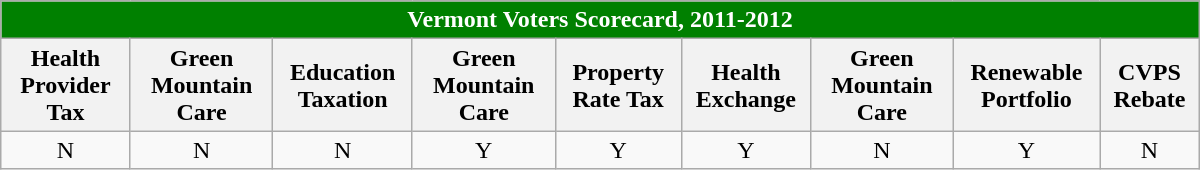<table class="wikitable sortable" style="text-align: center; width:800px;">
<tr>
<th colspan="12" style="background-color:#008000; color: white;">Vermont Voters Scorecard, 2011-2012</th>
</tr>
<tr>
<th>Health Provider Tax</th>
<th>Green Mountain Care</th>
<th>Education Taxation</th>
<th>Green Mountain Care</th>
<th>Property Rate Tax</th>
<th>Health Exchange</th>
<th>Green Mountain Care</th>
<th>Renewable Portfolio</th>
<th>CVPS Rebate</th>
</tr>
<tr>
<td>N</td>
<td>N</td>
<td>N</td>
<td>Y</td>
<td>Y</td>
<td>Y</td>
<td>N</td>
<td>Y</td>
<td>N</td>
</tr>
</table>
